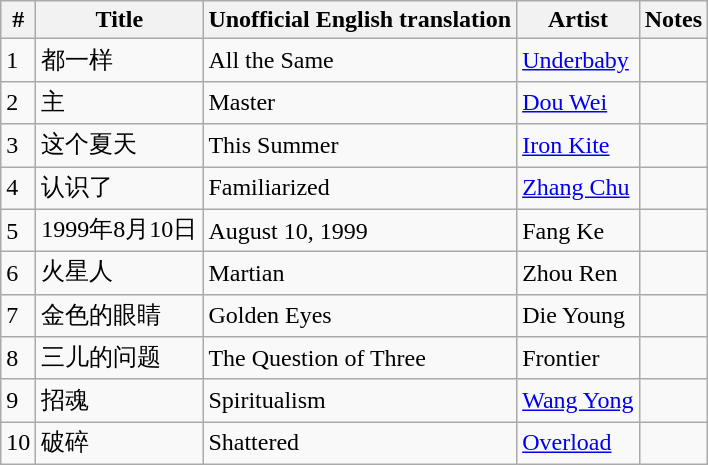<table class="wikitable">
<tr>
<th>#</th>
<th>Title</th>
<th>Unofficial English translation</th>
<th>Artist</th>
<th>Notes</th>
</tr>
<tr>
<td>1</td>
<td>都一样</td>
<td>All the Same</td>
<td><a href='#'>Underbaby</a></td>
<td></td>
</tr>
<tr>
<td>2</td>
<td>主</td>
<td>Master</td>
<td><a href='#'>Dou Wei</a></td>
<td></td>
</tr>
<tr>
<td>3</td>
<td>这个夏天</td>
<td>This Summer</td>
<td><a href='#'>Iron Kite</a></td>
<td></td>
</tr>
<tr>
<td>4</td>
<td>认识了</td>
<td>Familiarized</td>
<td><a href='#'>Zhang Chu</a></td>
<td></td>
</tr>
<tr>
<td>5</td>
<td>1999年8月10日</td>
<td>August 10, 1999</td>
<td>Fang Ke</td>
<td></td>
</tr>
<tr>
<td>6</td>
<td>火星人</td>
<td>Martian</td>
<td>Zhou Ren</td>
<td></td>
</tr>
<tr>
<td>7</td>
<td>金色的眼睛</td>
<td>Golden Eyes</td>
<td>Die Young</td>
<td></td>
</tr>
<tr>
<td>8</td>
<td>三儿的问题</td>
<td>The Question of Three</td>
<td>Frontier</td>
<td></td>
</tr>
<tr>
<td>9</td>
<td>招魂</td>
<td>Spiritualism</td>
<td><a href='#'>Wang Yong</a></td>
<td></td>
</tr>
<tr>
<td>10</td>
<td>破碎</td>
<td>Shattered</td>
<td><a href='#'>Overload</a></td>
<td></td>
</tr>
</table>
